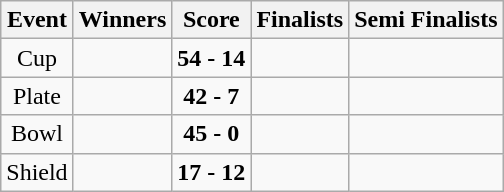<table class="wikitable" style="text-align: center">
<tr>
<th>Event</th>
<th>Winners</th>
<th>Score</th>
<th>Finalists</th>
<th>Semi Finalists</th>
</tr>
<tr>
<td>Cup</td>
<td align=left><strong></strong></td>
<td><strong>54 - 14</strong></td>
<td align=left></td>
<td align=left><br></td>
</tr>
<tr>
<td>Plate</td>
<td align=left><strong></strong></td>
<td><strong>42 - 7</strong></td>
<td align=left></td>
<td align=left><br></td>
</tr>
<tr>
<td>Bowl</td>
<td align=left><strong></strong></td>
<td><strong>45 - 0</strong></td>
<td align=left></td>
<td align=left><br></td>
</tr>
<tr>
<td>Shield</td>
<td align=left><strong></strong></td>
<td><strong>17 - 12</strong></td>
<td align=left></td>
<td align=left><br></td>
</tr>
</table>
